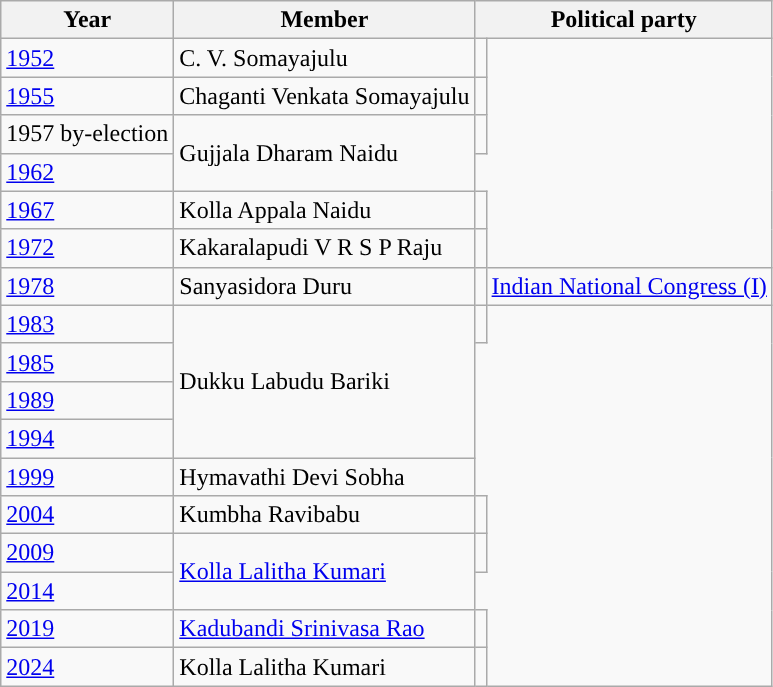<table class="wikitable sortable">
<tr>
<th>Year</th>
<th>Member</th>
<th colspan="2">Political party</th>
</tr>
<tr>
<td><a href='#'>1952</a></td>
<td>C. V. Somayajulu</td>
<td></td>
</tr>
<tr>
<td><a href='#'>1955</a></td>
<td>Chaganti Venkata Somayajulu</td>
<td></td>
</tr>
<tr>
<td>1957 by-election</td>
<td rowspan=2>Gujjala Dharam Naidu</td>
<td></td>
</tr>
<tr>
<td><a href='#'>1962</a></td>
</tr>
<tr>
<td><a href='#'>1967</a></td>
<td>Kolla Appala Naidu</td>
<td></td>
</tr>
<tr>
<td><a href='#'>1972</a></td>
<td>Kakaralapudi V R S P Raju</td>
<td></td>
</tr>
<tr>
<td><a href='#'>1978</a></td>
<td>Sanyasidora Duru</td>
<td style="background-color: "></td>
<td><a href='#'>Indian National Congress (I)</a></td>
</tr>
<tr>
<td><a href='#'>1983</a></td>
<td rowspan=4>Dukku Labudu Bariki</td>
<td></td>
</tr>
<tr>
<td><a href='#'>1985</a></td>
</tr>
<tr>
<td><a href='#'>1989</a></td>
</tr>
<tr>
<td><a href='#'>1994</a></td>
</tr>
<tr>
<td><a href='#'>1999</a></td>
<td>Hymavathi Devi Sobha</td>
</tr>
<tr>
<td><a href='#'>2004</a></td>
<td>Kumbha Ravibabu</td>
<td></td>
</tr>
<tr>
<td><a href='#'>2009</a></td>
<td rowspan=2><a href='#'>Kolla Lalitha Kumari</a></td>
<td></td>
</tr>
<tr>
<td><a href='#'>2014</a></td>
</tr>
<tr>
<td><a href='#'>2019</a></td>
<td><a href='#'>Kadubandi Srinivasa Rao</a></td>
<td></td>
</tr>
<tr>
<td><a href='#'>2024</a></td>
<td>Kolla Lalitha Kumari</td>
<td></td>
</tr>
</table>
